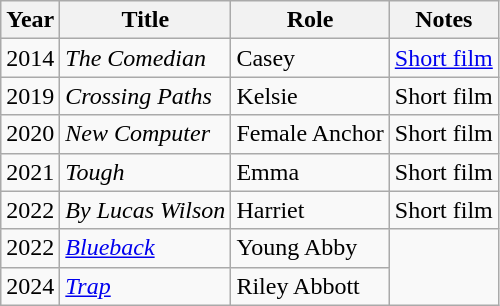<table class="wikitable sortable">
<tr>
<th>Year</th>
<th>Title</th>
<th>Role</th>
<th>Notes</th>
</tr>
<tr>
<td>2014</td>
<td><em>The Comedian</em></td>
<td>Casey</td>
<td><a href='#'>Short film</a></td>
</tr>
<tr>
<td>2019</td>
<td><em>Crossing Paths</em></td>
<td>Kelsie</td>
<td>Short film</td>
</tr>
<tr>
<td>2020</td>
<td><em>New Computer</em></td>
<td>Female Anchor</td>
<td>Short film</td>
</tr>
<tr>
<td>2021</td>
<td><em>Tough</em></td>
<td>Emma</td>
<td>Short film</td>
</tr>
<tr>
<td>2022</td>
<td><em>By Lucas Wilson</em></td>
<td>Harriet</td>
<td>Short film</td>
</tr>
<tr>
<td>2022</td>
<td><em><a href='#'>Blueback</a></em></td>
<td>Young Abby</td>
</tr>
<tr>
<td>2024</td>
<td><em><a href='#'>Trap</a></em></td>
<td>Riley Abbott</td>
</tr>
</table>
